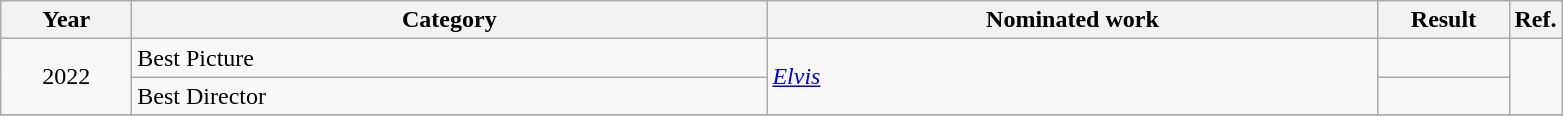<table class="wikitable">
<tr>
<th scope="col" style="width:5em;">Year</th>
<th scope="col" style="width:26em;">Category</th>
<th scope="col" style="width:25em;">Nominated work</th>
<th scope="col" style="width:5em;">Result</th>
<th>Ref.</th>
</tr>
<tr>
<td rowspan="2" style="text-align:center;">2022</td>
<td>Best Picture</td>
<td rowspan="2"><em><a href='#'>Elvis</a></em></td>
<td></td>
<td rowspan="2"></td>
</tr>
<tr>
<td>Best Director</td>
<td></td>
</tr>
<tr>
</tr>
</table>
